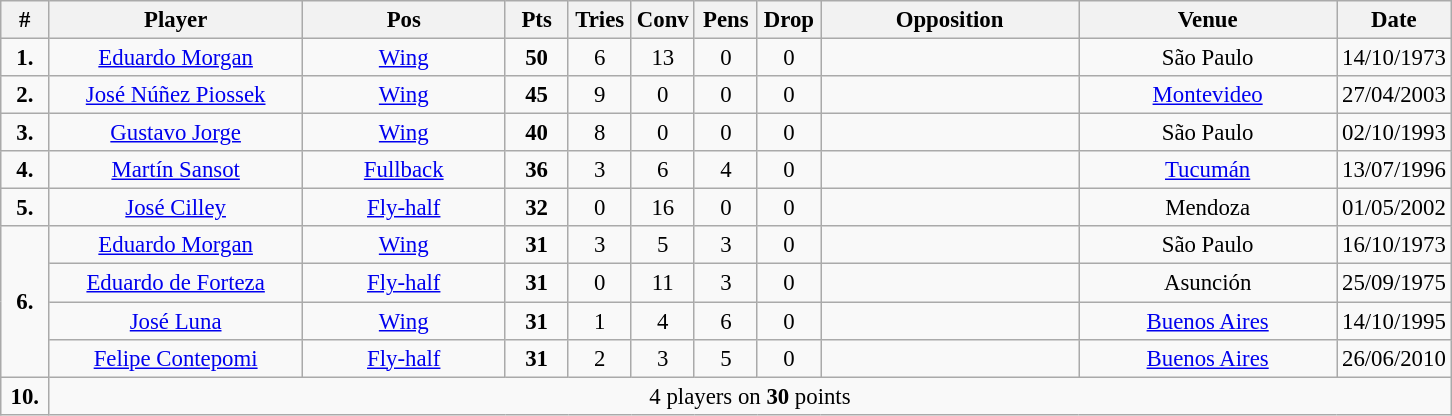<table class="wikitable" style="font-size:95%; text-align:center;">
<tr>
<th style="width:25px;">#</th>
<th style="width:162px;">Player</th>
<th style="width:128px;">Pos</th>
<th style="width:35px;">Pts</th>
<th style="width:35px;">Tries</th>
<th style="width:35px;">Conv</th>
<th style="width:35px;">Pens</th>
<th style="width:35px;">Drop</th>
<th style="width:165px;">Opposition</th>
<th style="width:165px;">Venue</th>
<th style="width:65px;">Date</th>
</tr>
<tr>
<td><strong>1.</strong></td>
<td><a href='#'>Eduardo Morgan</a></td>
<td><a href='#'>Wing</a></td>
<td><strong>50</strong></td>
<td>6</td>
<td>13</td>
<td>0</td>
<td>0</td>
<td></td>
<td> São Paulo</td>
<td>14/10/1973</td>
</tr>
<tr>
<td><strong>2.</strong></td>
<td><a href='#'>José Núñez Piossek</a></td>
<td><a href='#'>Wing</a></td>
<td><strong>45</strong></td>
<td>9</td>
<td>0</td>
<td>0</td>
<td>0</td>
<td></td>
<td> <a href='#'>Montevideo</a></td>
<td>27/04/2003</td>
</tr>
<tr>
<td><strong>3.</strong></td>
<td><a href='#'>Gustavo Jorge</a></td>
<td><a href='#'>Wing</a></td>
<td><strong>40</strong></td>
<td>8</td>
<td>0</td>
<td>0</td>
<td>0</td>
<td></td>
<td> São Paulo</td>
<td>02/10/1993</td>
</tr>
<tr>
<td><strong>4.</strong></td>
<td><a href='#'>Martín Sansot</a></td>
<td><a href='#'>Fullback</a></td>
<td><strong>36</strong></td>
<td>3</td>
<td>6</td>
<td>4</td>
<td>0</td>
<td></td>
<td> <a href='#'>Tucumán</a></td>
<td>13/07/1996</td>
</tr>
<tr>
<td><strong>5.</strong></td>
<td><a href='#'>José Cilley</a></td>
<td><a href='#'>Fly-half</a></td>
<td><strong>32</strong></td>
<td>0</td>
<td>16</td>
<td>0</td>
<td>0</td>
<td></td>
<td> Mendoza</td>
<td>01/05/2002</td>
</tr>
<tr>
<td rowspan=4><strong>6.</strong></td>
<td><a href='#'>Eduardo Morgan</a></td>
<td><a href='#'>Wing</a></td>
<td><strong>31</strong></td>
<td>3</td>
<td>5</td>
<td>3</td>
<td>0</td>
<td></td>
<td> São Paulo</td>
<td>16/10/1973</td>
</tr>
<tr>
<td><a href='#'>Eduardo de Forteza</a></td>
<td><a href='#'>Fly-half</a></td>
<td><strong>31</strong></td>
<td>0</td>
<td>11</td>
<td>3</td>
<td>0</td>
<td></td>
<td> Asunción</td>
<td>25/09/1975</td>
</tr>
<tr>
<td><a href='#'>José Luna</a></td>
<td><a href='#'>Wing</a></td>
<td><strong>31</strong></td>
<td>1</td>
<td>4</td>
<td>6</td>
<td>0</td>
<td></td>
<td> <a href='#'>Buenos Aires</a></td>
<td>14/10/1995</td>
</tr>
<tr>
<td><a href='#'>Felipe Contepomi</a></td>
<td><a href='#'>Fly-half</a></td>
<td><strong>31</strong></td>
<td>2</td>
<td>3</td>
<td>5</td>
<td>0</td>
<td></td>
<td> <a href='#'>Buenos Aires</a></td>
<td>26/06/2010</td>
</tr>
<tr>
<td><strong>10.</strong></td>
<td colspan=11>4 players on <strong>30</strong> points</td>
</tr>
</table>
